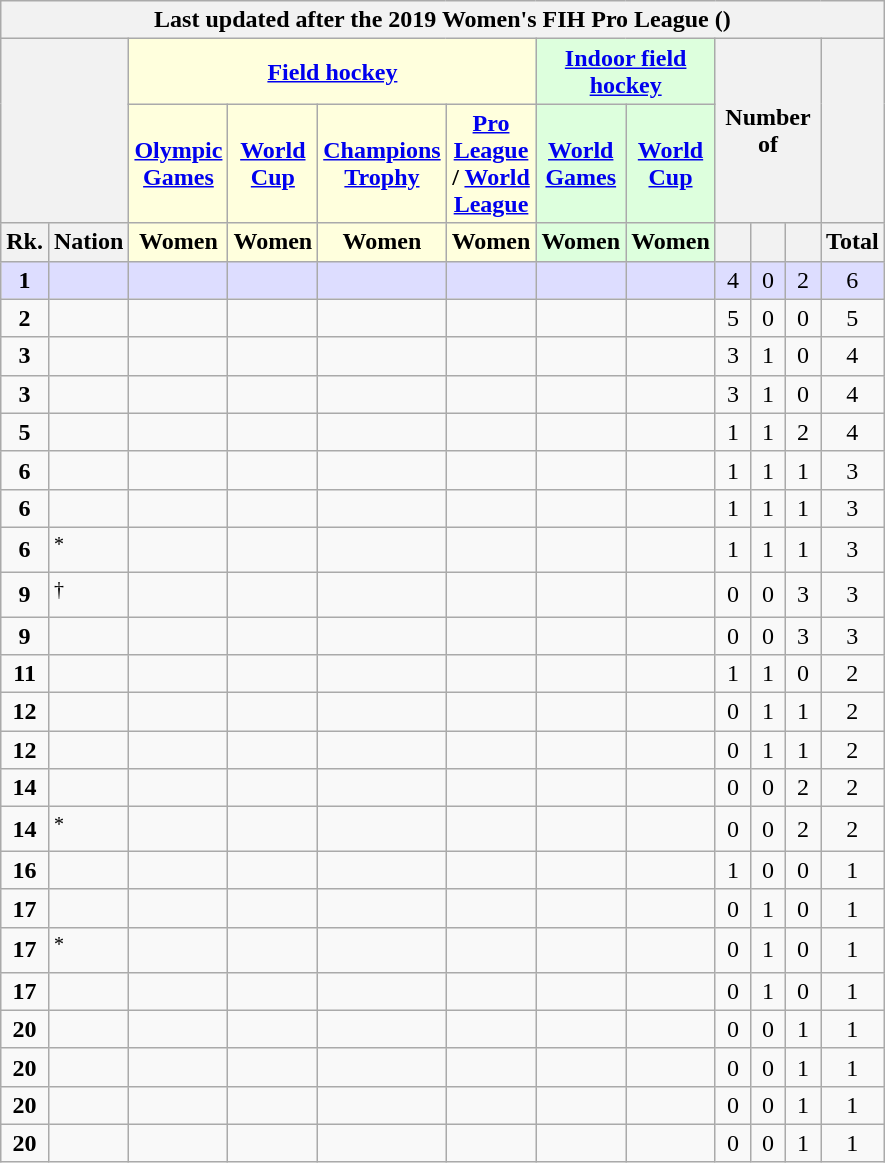<table class="wikitable" style="margin-top: 0em; text-align: center; font-size: 100%;">
<tr>
<th colspan="12">Last updated after the 2019 Women's FIH Pro League ()</th>
</tr>
<tr>
<th rowspan="2" colspan="2"></th>
<th colspan="4" style="background: #ffd;"><a href='#'>Field hockey</a></th>
<th colspan="2" style="background: #dfd;"><a href='#'>Indoor field hockey</a></th>
<th rowspan="2" colspan="3">Number of</th>
<th rowspan="2"></th>
</tr>
<tr>
<th style="background: #ffd;"><a href='#'>Olympic Games</a></th>
<th style="background: #ffd;"><a href='#'>World Cup</a></th>
<th style="background: #ffd;"><a href='#'>Champions Trophy</a></th>
<th style="background: #ffd;"><a href='#'>Pro League</a> / <a href='#'>World League</a></th>
<th style="background: #dfd;"><a href='#'>World Games</a></th>
<th style="background: #dfd;"><a href='#'>World Cup</a></th>
</tr>
<tr>
<th style="width: 1em;">Rk.</th>
<th>Nation</th>
<th style="background: #ffd; width: 1em;">Women</th>
<th style="background: #ffd; width: 1em;">Women</th>
<th style="background: #ffd; width: 1em;">Women</th>
<th style="background: #ffd; width: 1em;">Women</th>
<th style="background: #dfd; width: 1em;">Women</th>
<th style="background: #dfd; width: 1em;">Women</th>
<th style="width: 1em;"></th>
<th style="width: 1em;"></th>
<th style="width: 1em;"></th>
<th style="width: 1em;">Total</th>
</tr>
<tr style="background: #ddf;">
<td><strong>1</strong></td>
<td style="text-align: left;"></td>
<td></td>
<td></td>
<td></td>
<td></td>
<td></td>
<td></td>
<td>4</td>
<td>0</td>
<td>2</td>
<td>6</td>
</tr>
<tr>
<td><strong>2</strong></td>
<td style="text-align: left;"></td>
<td></td>
<td></td>
<td></td>
<td></td>
<td></td>
<td></td>
<td>5</td>
<td>0</td>
<td>0</td>
<td>5</td>
</tr>
<tr>
<td><strong>3</strong></td>
<td style="text-align: left;"></td>
<td></td>
<td></td>
<td></td>
<td></td>
<td></td>
<td></td>
<td>3</td>
<td>1</td>
<td>0</td>
<td>4</td>
</tr>
<tr>
<td><strong>3</strong></td>
<td style="text-align: left;"></td>
<td></td>
<td></td>
<td></td>
<td></td>
<td></td>
<td></td>
<td>3</td>
<td>1</td>
<td>0</td>
<td>4</td>
</tr>
<tr>
<td><strong>5</strong></td>
<td style="text-align: left;"></td>
<td></td>
<td></td>
<td></td>
<td></td>
<td></td>
<td></td>
<td>1</td>
<td>1</td>
<td>2</td>
<td>4</td>
</tr>
<tr>
<td><strong>6</strong></td>
<td style="text-align: left;"></td>
<td></td>
<td></td>
<td></td>
<td></td>
<td></td>
<td></td>
<td>1</td>
<td>1</td>
<td>1</td>
<td>3</td>
</tr>
<tr>
<td><strong>6</strong></td>
<td style="text-align: left;"></td>
<td></td>
<td></td>
<td></td>
<td></td>
<td></td>
<td></td>
<td>1</td>
<td>1</td>
<td>1</td>
<td>3</td>
</tr>
<tr>
<td><strong>6</strong></td>
<td style="text-align: left;"><em></em><sup>*</sup></td>
<td></td>
<td></td>
<td></td>
<td></td>
<td></td>
<td></td>
<td>1</td>
<td>1</td>
<td>1</td>
<td>3</td>
</tr>
<tr>
<td><strong>9</strong></td>
<td style="text-align: left;"><sup>†</sup></td>
<td></td>
<td></td>
<td></td>
<td></td>
<td></td>
<td></td>
<td>0</td>
<td>0</td>
<td>3</td>
<td>3</td>
</tr>
<tr>
<td><strong>9</strong></td>
<td style="text-align: left;"></td>
<td></td>
<td></td>
<td></td>
<td></td>
<td></td>
<td></td>
<td>0</td>
<td>0</td>
<td>3</td>
<td>3</td>
</tr>
<tr>
<td><strong>11</strong></td>
<td style="text-align: left;"></td>
<td></td>
<td></td>
<td></td>
<td></td>
<td></td>
<td></td>
<td>1</td>
<td>1</td>
<td>0</td>
<td>2</td>
</tr>
<tr>
<td><strong>12</strong></td>
<td style="text-align: left;"></td>
<td></td>
<td></td>
<td></td>
<td></td>
<td></td>
<td></td>
<td>0</td>
<td>1</td>
<td>1</td>
<td>2</td>
</tr>
<tr>
<td><strong>12</strong></td>
<td style="text-align: left;"></td>
<td></td>
<td></td>
<td></td>
<td></td>
<td></td>
<td></td>
<td>0</td>
<td>1</td>
<td>1</td>
<td>2</td>
</tr>
<tr>
<td><strong>14</strong></td>
<td style="text-align: left;"></td>
<td></td>
<td></td>
<td></td>
<td></td>
<td></td>
<td></td>
<td>0</td>
<td>0</td>
<td>2</td>
<td>2</td>
</tr>
<tr>
<td><strong>14</strong></td>
<td style="text-align: left;"><em></em><sup>*</sup></td>
<td></td>
<td></td>
<td></td>
<td></td>
<td></td>
<td></td>
<td>0</td>
<td>0</td>
<td>2</td>
<td>2</td>
</tr>
<tr>
<td><strong>16</strong></td>
<td style="text-align: left;"></td>
<td></td>
<td></td>
<td></td>
<td></td>
<td></td>
<td></td>
<td>1</td>
<td>0</td>
<td>0</td>
<td>1</td>
</tr>
<tr>
<td><strong>17</strong></td>
<td style="text-align: left;"></td>
<td></td>
<td></td>
<td></td>
<td></td>
<td></td>
<td></td>
<td>0</td>
<td>1</td>
<td>0</td>
<td>1</td>
</tr>
<tr>
<td><strong>17</strong></td>
<td style="text-align: left;"><em></em><sup>*</sup></td>
<td></td>
<td></td>
<td></td>
<td></td>
<td></td>
<td></td>
<td>0</td>
<td>1</td>
<td>0</td>
<td>1</td>
</tr>
<tr>
<td><strong>17</strong></td>
<td style="text-align: left;"></td>
<td></td>
<td></td>
<td></td>
<td></td>
<td></td>
<td></td>
<td>0</td>
<td>1</td>
<td>0</td>
<td>1</td>
</tr>
<tr>
<td><strong>20</strong></td>
<td style="text-align: left;"></td>
<td></td>
<td></td>
<td></td>
<td></td>
<td></td>
<td></td>
<td>0</td>
<td>0</td>
<td>1</td>
<td>1</td>
</tr>
<tr>
<td><strong>20</strong></td>
<td style="text-align: left;"></td>
<td></td>
<td></td>
<td></td>
<td></td>
<td></td>
<td></td>
<td>0</td>
<td>0</td>
<td>1</td>
<td>1</td>
</tr>
<tr>
<td><strong>20</strong></td>
<td style="text-align: left;"></td>
<td></td>
<td></td>
<td></td>
<td></td>
<td></td>
<td></td>
<td>0</td>
<td>0</td>
<td>1</td>
<td>1</td>
</tr>
<tr>
<td><strong>20</strong></td>
<td style="text-align: left;"></td>
<td></td>
<td></td>
<td></td>
<td></td>
<td></td>
<td></td>
<td>0</td>
<td>0</td>
<td>1</td>
<td>1</td>
</tr>
</table>
